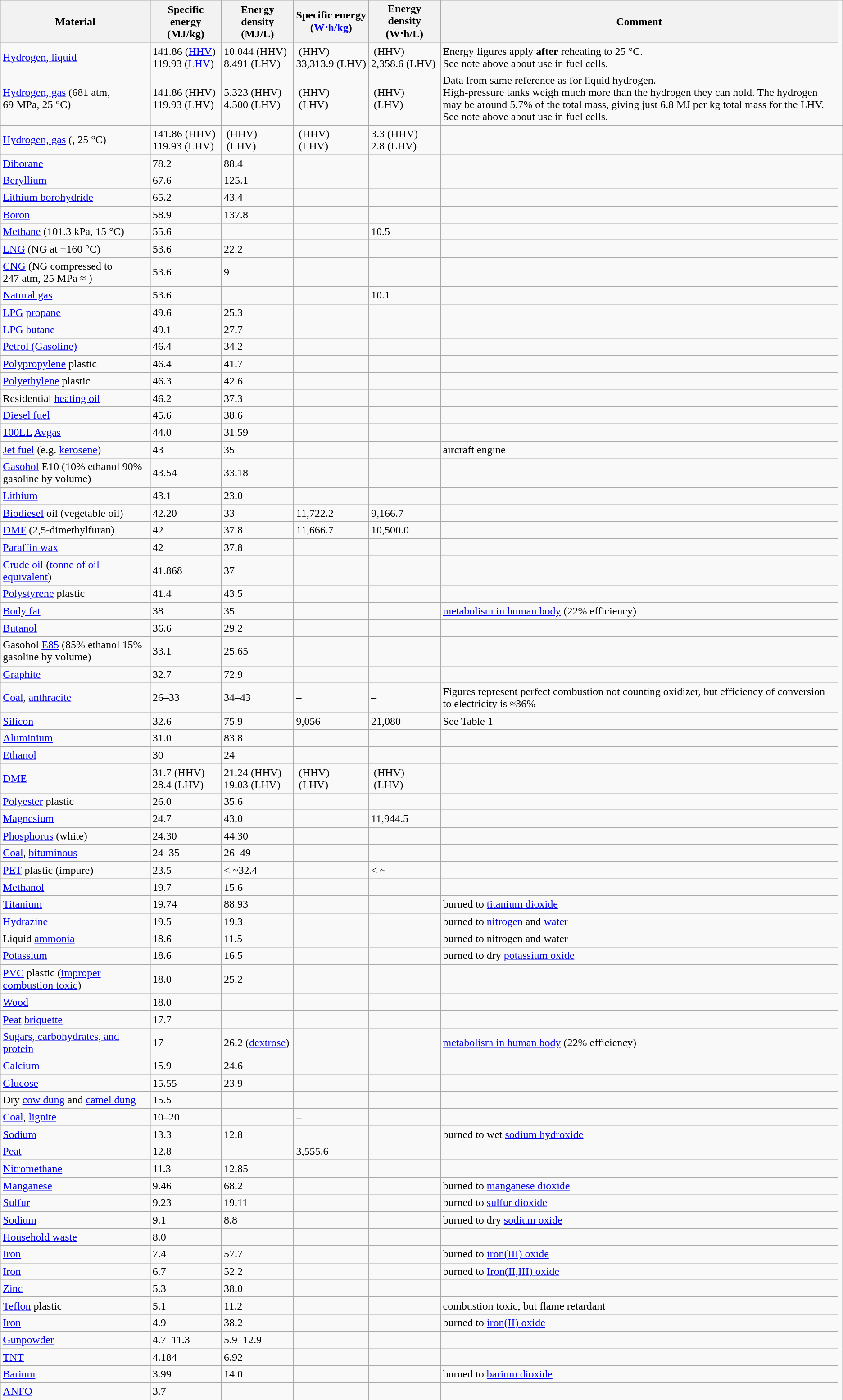<table class="wikitable sortable sticky-header defaultright col1left col6left">
<tr>
<th>Material</th>
<th data-sort-type="number">Specific energy<br>(MJ/kg)</th>
<th data-sort-type="number">Energy density<br>(MJ/L)</th>
<th data-sort-type="number">Specific energy<br>(<a href='#'>W⋅h/kg</a>)</th>
<th data-sort-type="number">Energy density<br>(W⋅h/L)</th>
<th>Comment</th>
</tr>
<tr>
<td><a href='#'>Hydrogen, liquid</a></td>
<td data-sort-value="119.93">141.86 (<a href='#'>HHV</a>)<br>119.93 (<a href='#'>LHV</a>)</td>
<td data-sort-value="8.491">10.044 (HHV)<br>8.491 (LHV)</td>
<td data-sort-value="33,313.9"> (HHV)<br>33,313.9 (LHV)</td>
<td data-sort-value="2,358.6"> (HHV)<br>2,358.6 (LHV)</td>
<td>Energy figures apply <strong>after</strong> reheating to 25 °C.<br>See note above about use in fuel cells.</td>
</tr>
<tr>
<td><a href='#'>Hydrogen, gas</a> (681 atm, 69 MPa, 25 °C)</td>
<td data-sort-value="119.93">141.86 (HHV)<br>119.93 (LHV)</td>
<td data-sort-value="4.500">5.323 (HHV)<br>4.500 (LHV)</td>
<td data-sort-value="33,313.9"> (HHV)<br> (LHV)</td>
<td data-sort-value="1,250.0"> (HHV)<br> (LHV)</td>
<td>Data from same reference as for liquid hydrogen.<br>High-pressure tanks weigh much more than the hydrogen they can hold. The hydrogen may be around 5.7% of the total mass, giving just 6.8 MJ per kg total mass for the LHV.<br>See note above about use in fuel cells.</td>
</tr>
<tr>
<td><a href='#'>Hydrogen, gas</a> (, 25 °C)</td>
<td data-sort-value="119.93">141.86 (HHV)<br>119.93 (LHV)</td>
<td data-sort-value="0.01005"> (HHV)<br> (LHV)</td>
<td data-sort-value="33,313.9"> (HHV)<br> (LHV)</td>
<td data-sort-value="2.8">3.3 (HHV)<br>2.8 (LHV)</td>
<td></td>
<td></td>
</tr>
<tr>
<td><a href='#'>Diborane</a></td>
<td>78.2</td>
<td>88.4</td>
<td></td>
<td data-sort-value="24600"></td>
<td></td>
</tr>
<tr>
<td><a href='#'>Beryllium</a></td>
<td>67.6</td>
<td>125.1</td>
<td></td>
<td></td>
<td></td>
</tr>
<tr>
<td><a href='#'>Lithium borohydride</a></td>
<td>65.2</td>
<td>43.4</td>
<td></td>
<td></td>
<td></td>
</tr>
<tr>
<td><a href='#'>Boron</a></td>
<td>58.9</td>
<td>137.8</td>
<td></td>
<td></td>
<td></td>
</tr>
<tr>
<td><a href='#'>Methane</a> (101.3 kPa, 15 °C)</td>
<td>55.6</td>
<td data-sort-value="0.0378"></td>
<td></td>
<td>10.5</td>
<td></td>
</tr>
<tr>
<td><a href='#'>LNG</a> (NG at −160 °C)</td>
<td data-sort-value="53.6">53.6</td>
<td data-sort-value="22.2">22.2</td>
<td></td>
<td></td>
<td></td>
</tr>
<tr>
<td><a href='#'>CNG</a> (NG compressed to 247 atm, 25 MPa ≈ )</td>
<td data-sort-value="53.6">53.6</td>
<td data-sort-value="9">9</td>
<td></td>
<td></td>
<td></td>
</tr>
<tr>
<td><a href='#'>Natural gas</a></td>
<td data-sort-value="53.6">53.6</td>
<td data-sort-value="0.0364"></td>
<td></td>
<td>10.1</td>
<td></td>
</tr>
<tr>
<td><a href='#'>LPG</a> <a href='#'>propane</a></td>
<td>49.6</td>
<td data-sort-value="25.3">25.3</td>
<td></td>
<td></td>
<td></td>
</tr>
<tr>
<td><a href='#'>LPG</a> <a href='#'>butane</a></td>
<td>49.1</td>
<td data-sort-value="27.7">27.7</td>
<td></td>
<td></td>
<td></td>
</tr>
<tr>
<td><a href='#'>Petrol (Gasoline)</a></td>
<td>46.4</td>
<td data-sort-value="34.2">34.2</td>
<td></td>
<td></td>
<td></td>
</tr>
<tr>
<td><a href='#'>Polypropylene</a> plastic</td>
<td data-sort-value="46.4">46.4</td>
<td>41.7</td>
<td></td>
<td></td>
<td></td>
</tr>
<tr>
<td><a href='#'>Polyethylene</a> plastic</td>
<td data-sort-value="46.3">46.3</td>
<td>42.6</td>
<td></td>
<td></td>
<td></td>
</tr>
<tr>
<td>Residential <a href='#'>heating oil</a></td>
<td>46.2</td>
<td data-sort-value="37.3">37.3</td>
<td></td>
<td></td>
<td></td>
</tr>
<tr>
<td><a href='#'>Diesel fuel</a></td>
<td>45.6</td>
<td data-sort-value="38.6">38.6</td>
<td></td>
<td></td>
<td></td>
</tr>
<tr>
<td><a href='#'>100LL</a> <a href='#'>Avgas</a></td>
<td data-sort-value="44.0">44.0</td>
<td>31.59</td>
<td></td>
<td></td>
<td></td>
</tr>
<tr>
<td><a href='#'>Jet fuel</a> (e.g. <a href='#'>kerosene</a>)</td>
<td data-sort-value="42.8">43</td>
<td>35</td>
<td></td>
<td></td>
<td>aircraft engine</td>
</tr>
<tr>
<td><a href='#'>Gasohol</a> E10 (10% ethanol 90% gasoline by volume)</td>
<td>43.54</td>
<td data-sort-value="33.18">33.18</td>
<td></td>
<td></td>
<td></td>
</tr>
<tr>
<td><a href='#'>Lithium</a></td>
<td>43.1</td>
<td>23.0</td>
<td></td>
<td></td>
<td></td>
</tr>
<tr>
<td><a href='#'>Biodiesel</a> oil (vegetable oil)</td>
<td>42.20</td>
<td data-sort-value="33">33</td>
<td>11,722.2</td>
<td>9,166.7</td>
<td></td>
</tr>
<tr>
<td><a href='#'>DMF</a> (2,5-dimethylfuran)</td>
<td data-sort-value="42">42</td>
<td>37.8</td>
<td>11,666.7</td>
<td>10,500.0</td>
<td></td>
</tr>
<tr>
<td><a href='#'>Paraffin wax</a></td>
<td>42</td>
<td data-sort-value="37.8">37.8</td>
<td data-sort-value="11700"></td>
<td data-sort-value="10500"></td>
<td></td>
</tr>
<tr>
<td><a href='#'>Crude oil</a> (<a href='#'>tonne of oil equivalent</a>)</td>
<td>41.868</td>
<td data-sort-value="37">37</td>
<td></td>
<td></td>
<td></td>
</tr>
<tr>
<td><a href='#'>Polystyrene</a> plastic</td>
<td data-sort-value="41.4">41.4</td>
<td>43.5</td>
<td></td>
<td></td>
<td></td>
</tr>
<tr>
<td><a href='#'>Body fat</a></td>
<td>38</td>
<td data-sort-value="35">35</td>
<td></td>
<td></td>
<td><a href='#'>metabolism in human body</a> (22% efficiency)</td>
</tr>
<tr>
<td><a href='#'>Butanol</a></td>
<td>36.6</td>
<td>29.2</td>
<td></td>
<td></td>
<td></td>
</tr>
<tr>
<td>Gasohol <a href='#'>E85</a> (85% ethanol 15% gasoline by volume)</td>
<td>33.1</td>
<td data-sort-value="25.65">25.65</td>
<td></td>
<td></td>
<td></td>
</tr>
<tr>
<td><a href='#'>Graphite</a></td>
<td>32.7</td>
<td>72.9</td>
<td></td>
<td></td>
<td></td>
</tr>
<tr>
<td><a href='#'>Coal</a>, <a href='#'>anthracite</a></td>
<td data-sort-value="26">26–33</td>
<td data-sort-value="34">34–43</td>
<td data-sort-value="7222.2">–</td>
<td data-sort-value="9444.5">–</td>
<td>Figures represent perfect combustion not counting oxidizer, but efficiency of conversion to electricity is ≈36%</td>
</tr>
<tr>
<td><a href='#'>Silicon</a></td>
<td>32.6</td>
<td>75.9</td>
<td data-sort-value="9056">9,056</td>
<td data-sort-value="21080">21,080</td>
<td>See Table 1 </td>
</tr>
<tr>
<td><a href='#'>Aluminium</a></td>
<td>31.0</td>
<td>83.8</td>
<td></td>
<td></td>
<td></td>
</tr>
<tr>
<td><a href='#'>Ethanol</a></td>
<td>30</td>
<td>24</td>
<td></td>
<td></td>
<td></td>
</tr>
<tr>
<td><a href='#'>DME</a></td>
<td data-sort-value="28.4">31.7 (HHV)<br>28.4 (LHV)</td>
<td data-sort-value="19.03">21.24 (HHV)<br>19.03 (LHV)</td>
<td data-sort-value="7,888.9"> (HHV)<br> (LHV)</td>
<td data-sort-value="5,286.1"> (HHV)<br> (LHV)</td>
<td></td>
</tr>
<tr>
<td><a href='#'>Polyester</a> plastic</td>
<td data-sort-value="26.0">26.0</td>
<td>35.6</td>
<td></td>
<td></td>
<td></td>
</tr>
<tr>
<td><a href='#'>Magnesium</a></td>
<td>24.7</td>
<td>43.0</td>
<td></td>
<td>11,944.5</td>
<td></td>
</tr>
<tr>
<td><a href='#'>Phosphorus</a> (white)</td>
<td data-sort-value="24.30">24.30</td>
<td data-sort-value="44.30">44.30</td>
<td data-sort-value="6750"></td>
<td data-sort-value="12310"></td>
<td></td>
</tr>
<tr>
<td><a href='#'>Coal</a>, <a href='#'>bituminous</a></td>
<td data-sort-value="24">24–35</td>
<td data-sort-value="26">26–49</td>
<td data-sort-value="6666.7">–</td>
<td data-sort-value="7222.2">–</td>
<td></td>
</tr>
<tr>
<td><a href='#'>PET</a> plastic (impure)</td>
<td data-sort-value="23.5">23.5</td>
<td data-sort-value="32.4">< ~32.4</td>
<td></td>
<td data-sort-value="9000">< ~</td>
<td></td>
</tr>
<tr>
<td><a href='#'>Methanol</a></td>
<td>19.7</td>
<td>15.6</td>
<td></td>
<td></td>
<td></td>
</tr>
<tr>
<td><a href='#'>Titanium</a></td>
<td data-sort-value="19.74">19.74</td>
<td data-sort-value="88.93">88.93</td>
<td data-sort-value="5480"></td>
<td data-sort-value="24700"></td>
<td>burned to <a href='#'>titanium dioxide</a></td>
</tr>
<tr>
<td><a href='#'>Hydrazine</a></td>
<td>19.5</td>
<td>19.3</td>
<td></td>
<td></td>
<td>burned to <a href='#'>nitrogen</a> and <a href='#'>water</a></td>
</tr>
<tr>
<td>Liquid <a href='#'>ammonia</a></td>
<td>18.6</td>
<td>11.5</td>
<td></td>
<td></td>
<td>burned to nitrogen and water</td>
</tr>
<tr>
<td><a href='#'>Potassium</a></td>
<td>18.6</td>
<td>16.5</td>
<td></td>
<td></td>
<td>burned to dry <a href='#'>potassium oxide</a></td>
</tr>
<tr>
<td><a href='#'>PVC</a> plastic (<a href='#'>improper combustion toxic</a>)</td>
<td data-sort-value="18.0">18.0</td>
<td>25.2</td>
<td></td>
<td></td>
<td></td>
</tr>
<tr>
<td><a href='#'>Wood</a></td>
<td>18.0</td>
<td></td>
<td></td>
<td></td>
<td></td>
</tr>
<tr>
<td><a href='#'>Peat</a> <a href='#'>briquette</a></td>
<td>17.7</td>
<td></td>
<td></td>
<td></td>
<td></td>
</tr>
<tr>
<td><a href='#'>Sugars, carbohydrates, and protein</a></td>
<td>17</td>
<td data-sort-value="26.2">26.2 (<a href='#'>dextrose</a>)</td>
<td></td>
<td></td>
<td><a href='#'>metabolism in human body</a> (22% efficiency)</td>
</tr>
<tr>
<td><a href='#'>Calcium</a></td>
<td>15.9</td>
<td>24.6</td>
<td></td>
<td></td>
<td></td>
</tr>
<tr>
<td><a href='#'>Glucose</a></td>
<td>15.55</td>
<td>23.9</td>
<td></td>
<td></td>
<td></td>
</tr>
<tr>
<td>Dry <a href='#'>cow dung</a> and <a href='#'>camel dung</a></td>
<td data-sort-value="15.5">15.5</td>
<td></td>
<td></td>
<td></td>
<td></td>
</tr>
<tr>
<td><a href='#'>Coal</a>, <a href='#'>lignite</a></td>
<td data-sort-value="10">10–20</td>
<td></td>
<td>–</td>
<td></td>
<td></td>
</tr>
<tr>
<td><a href='#'>Sodium</a></td>
<td>13.3</td>
<td>12.8</td>
<td></td>
<td></td>
<td>burned to wet <a href='#'>sodium hydroxide</a></td>
</tr>
<tr>
<td><a href='#'>Peat</a></td>
<td>12.8</td>
<td></td>
<td>3,555.6</td>
<td></td>
<td></td>
</tr>
<tr>
<td><a href='#'>Nitromethane</a></td>
<td>11.3</td>
<td>12.85</td>
<td></td>
<td></td>
<td></td>
</tr>
<tr>
<td><a href='#'>Manganese</a></td>
<td>9.46</td>
<td>68.2</td>
<td></td>
<td></td>
<td>burned to <a href='#'>manganese dioxide</a></td>
</tr>
<tr>
<td><a href='#'>Sulfur</a></td>
<td>9.23</td>
<td>19.11</td>
<td></td>
<td></td>
<td>burned to <a href='#'>sulfur dioxide</a></td>
</tr>
<tr>
<td><a href='#'>Sodium</a></td>
<td>9.1</td>
<td>8.8</td>
<td></td>
<td></td>
<td>burned to dry <a href='#'>sodium oxide</a></td>
</tr>
<tr>
<td><a href='#'>Household waste</a></td>
<td data-sort-value="8.0">8.0</td>
<td></td>
<td></td>
<td></td>
<td></td>
</tr>
<tr>
<td><a href='#'>Iron</a></td>
<td>7.4</td>
<td>57.7</td>
<td></td>
<td></td>
<td>burned to <a href='#'>iron(III) oxide</a></td>
</tr>
<tr>
<td><a href='#'>Iron</a></td>
<td>6.7</td>
<td>52.2</td>
<td></td>
<td></td>
<td>burned to <a href='#'>Iron(II,III) oxide</a></td>
</tr>
<tr>
<td><a href='#'>Zinc</a></td>
<td>5.3</td>
<td>38.0</td>
<td></td>
<td></td>
<td></td>
</tr>
<tr>
<td><a href='#'>Teflon</a> plastic</td>
<td>5.1</td>
<td>11.2</td>
<td></td>
<td></td>
<td>combustion toxic, but flame retardant</td>
</tr>
<tr>
<td><a href='#'>Iron</a></td>
<td>4.9</td>
<td>38.2</td>
<td></td>
<td></td>
<td>burned to <a href='#'>iron(II) oxide</a></td>
</tr>
<tr>
<td><a href='#'>Gunpowder</a></td>
<td data-sort-value="8">4.7–11.3</td>
<td data-sort-value="9.4">5.9–12.9</td>
<td></td>
<td data-sort-value="2600">–</td>
<td></td>
</tr>
<tr>
<td><a href='#'>TNT</a></td>
<td>4.184</td>
<td>6.92</td>
<td data-sort-value="1162"></td>
<td data-sort-value="1920"></td>
<td></td>
</tr>
<tr>
<td><a href='#'>Barium</a></td>
<td>3.99</td>
<td>14.0</td>
<td data-sort-value="1110"></td>
<td data-sort-value="3890"></td>
<td>burned to <a href='#'>barium dioxide</a></td>
</tr>
<tr>
<td><a href='#'>ANFO</a></td>
<td>3.7</td>
<td></td>
<td></td>
<td></td>
<td></td>
</tr>
</table>
